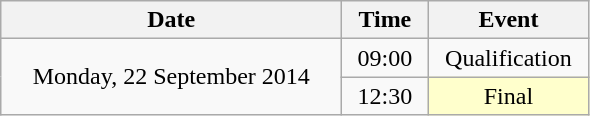<table class = "wikitable" style="text-align:center;">
<tr>
<th width=220>Date</th>
<th width=50>Time</th>
<th width=100>Event</th>
</tr>
<tr>
<td rowspan=2>Monday, 22 September 2014</td>
<td>09:00</td>
<td>Qualification</td>
</tr>
<tr>
<td>12:30</td>
<td bgcolor=ffffcc>Final</td>
</tr>
</table>
